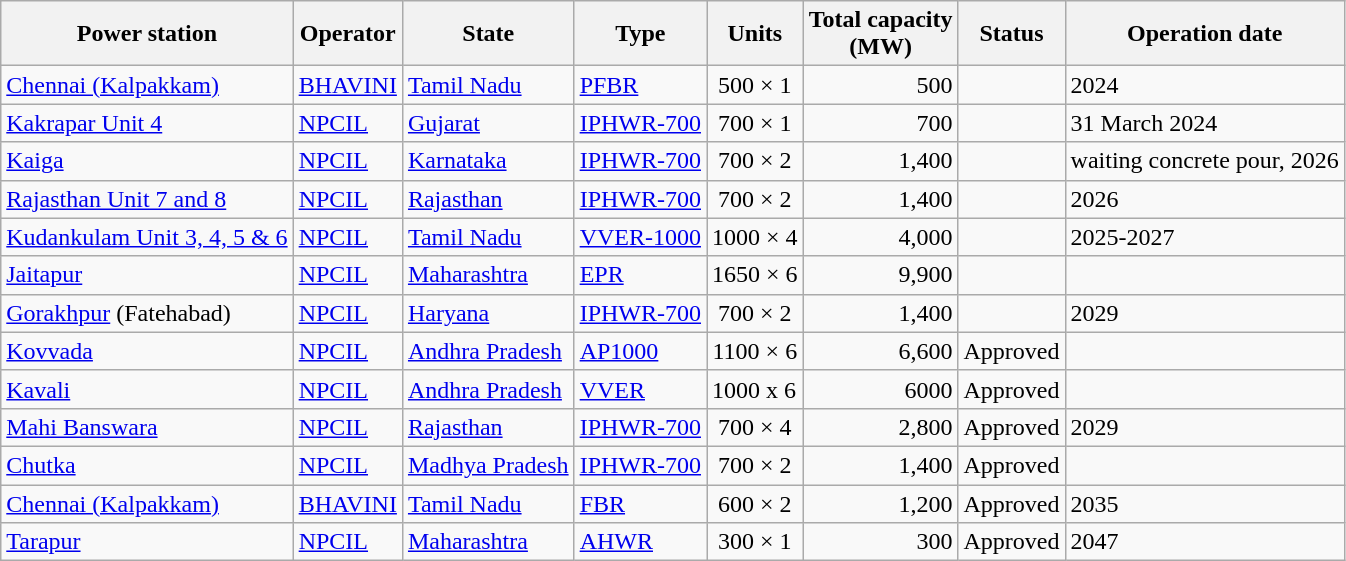<table class="wikitable sortable">
<tr>
<th>Power station</th>
<th>Operator</th>
<th>State</th>
<th>Type</th>
<th>Units</th>
<th data-sort-type="numeric">Total capacity<br> (MW)</th>
<th>Status</th>
<th>Operation date</th>
</tr>
<tr>
<td><a href='#'>Chennai (Kalpakkam)</a></td>
<td><a href='#'>BHAVINI</a></td>
<td><a href='#'>Tamil Nadu</a></td>
<td><a href='#'>PFBR</a></td>
<td style="text-align:center;">500 × 1</td>
<td style="text-align:right;">500</td>
<td></td>
<td>2024</td>
</tr>
<tr>
<td><a href='#'>Kakrapar Unit 4</a></td>
<td><a href='#'>NPCIL</a></td>
<td><a href='#'>Gujarat</a></td>
<td><a href='#'>IPHWR-700</a></td>
<td style="text-align:center;">700 × 1</td>
<td style="text-align:right;">700</td>
<td></td>
<td>31 March 2024</td>
</tr>
<tr>
<td><a href='#'>Kaiga</a></td>
<td><a href='#'>NPCIL</a></td>
<td><a href='#'>Karnataka</a></td>
<td><a href='#'>IPHWR-700</a></td>
<td style="text-align:center;">700 × 2</td>
<td style="text-align:right;">1,400</td>
<td></td>
<td>waiting concrete pour, 2026</td>
</tr>
<tr>
<td><a href='#'>Rajasthan Unit 7 and 8</a></td>
<td><a href='#'>NPCIL</a></td>
<td><a href='#'>Rajasthan</a></td>
<td><a href='#'>IPHWR-700</a></td>
<td style="text-align:center;">700 × 2</td>
<td style="text-align:right;">1,400</td>
<td></td>
<td>2026</td>
</tr>
<tr>
<td><a href='#'>Kudankulam Unit 3, 4, 5 & 6</a></td>
<td><a href='#'>NPCIL</a></td>
<td><a href='#'>Tamil Nadu</a></td>
<td><a href='#'>VVER-1000</a></td>
<td style="text-align:center;">1000 × 4</td>
<td style="text-align:right;">4,000</td>
<td></td>
<td>2025-2027</td>
</tr>
<tr>
<td><a href='#'>Jaitapur</a></td>
<td><a href='#'>NPCIL</a></td>
<td><a href='#'>Maharashtra</a></td>
<td><a href='#'>EPR</a></td>
<td style="text-align:center;">1650 × 6</td>
<td style="text-align:right;">9,900</td>
<td></td>
</tr>
<tr>
<td><a href='#'>Gorakhpur</a> (Fatehabad)</td>
<td><a href='#'>NPCIL</a></td>
<td><a href='#'>Haryana</a></td>
<td><a href='#'>IPHWR-700</a></td>
<td style="text-align:center;">700 × 2</td>
<td style="text-align:right;">1,400</td>
<td></td>
<td>2029</td>
</tr>
<tr>
<td><a href='#'>Kovvada</a></td>
<td><a href='#'>NPCIL</a></td>
<td><a href='#'>Andhra Pradesh</a></td>
<td><a href='#'>AP1000</a></td>
<td style="text-align:center;">1100 × 6</td>
<td style="text-align:right;">6,600</td>
<td>Approved</td>
<td></td>
</tr>
<tr>
<td><a href='#'>Kavali</a></td>
<td><a href='#'>NPCIL</a></td>
<td><a href='#'>Andhra Pradesh</a></td>
<td><a href='#'>VVER</a></td>
<td>1000 x 6</td>
<td style="text-align:right">6000</td>
<td>Approved</td>
</tr>
<tr>
<td><a href='#'>Mahi Banswara</a></td>
<td><a href='#'>NPCIL</a></td>
<td><a href='#'>Rajasthan</a></td>
<td><a href='#'>IPHWR-700</a></td>
<td style="text-align:center;">700 × 4</td>
<td style="text-align:right;">2,800</td>
<td>Approved</td>
<td>2029 <br></td>
</tr>
<tr>
<td><a href='#'>Chutka</a></td>
<td><a href='#'>NPCIL</a></td>
<td><a href='#'>Madhya Pradesh</a></td>
<td><a href='#'>IPHWR-700</a></td>
<td style="text-align:center;">700 × 2</td>
<td style="text-align:right;">1,400</td>
<td>Approved</td>
<td></td>
</tr>
<tr>
<td><a href='#'>Chennai (Kalpakkam)</a></td>
<td><a href='#'>BHAVINI</a></td>
<td><a href='#'>Tamil Nadu</a></td>
<td><a href='#'>FBR</a></td>
<td style="text-align:center;">600 × 2</td>
<td style="text-align:right;">1,200</td>
<td>Approved</td>
<td>2035</td>
</tr>
<tr>
<td><a href='#'>Tarapur</a></td>
<td><a href='#'>NPCIL</a></td>
<td><a href='#'>Maharashtra</a></td>
<td><a href='#'>AHWR</a></td>
<td style="text-align:center;">300 × 1</td>
<td style="text-align:right;">300</td>
<td>Approved</td>
<td>2047</td>
</tr>
</table>
